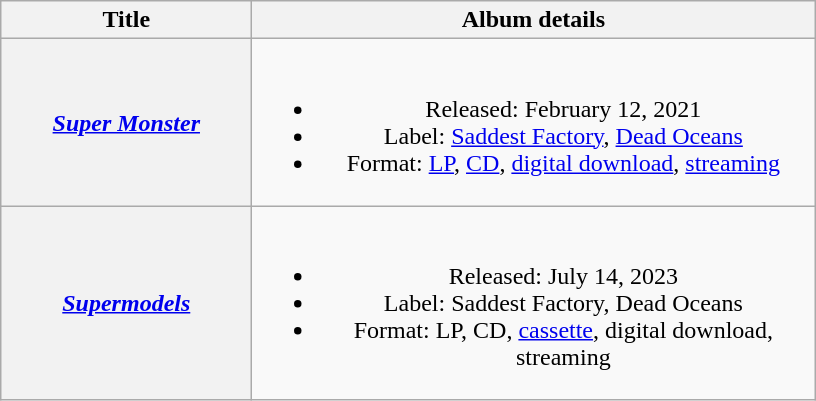<table class="wikitable plainrowheaders" style="text-align:center">
<tr>
<th scope="col" style="width:10em;">Title</th>
<th scope="col" style="width:23em;">Album details</th>
</tr>
<tr>
<th scope="row"><em><a href='#'>Super Monster</a></em></th>
<td><br><ul><li>Released: February 12, 2021</li><li>Label: <a href='#'>Saddest Factory</a>, <a href='#'>Dead Oceans</a></li><li>Format: <a href='#'>LP</a>, <a href='#'>CD</a>, <a href='#'>digital download</a>, <a href='#'>streaming</a></li></ul></td>
</tr>
<tr>
<th scope="row"><em><a href='#'>Supermodels</a></em></th>
<td><br><ul><li>Released: July 14, 2023</li><li>Label: Saddest Factory, Dead Oceans</li><li>Format: LP, CD, <a href='#'>cassette</a>, digital download, streaming</li></ul></td>
</tr>
</table>
